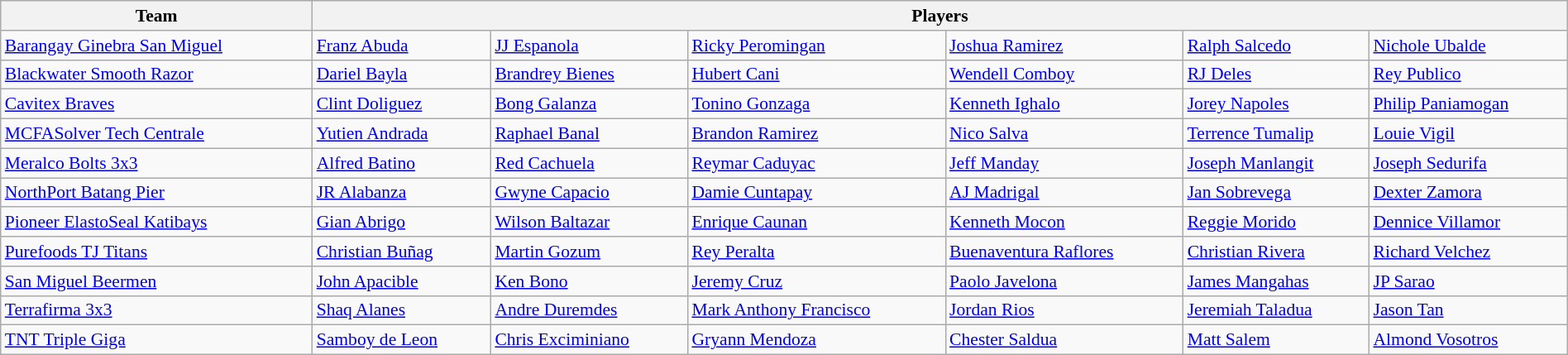<table class="wikitable" style="font-size:90%; width:100%">
<tr>
<th>Team</th>
<th colspan="6">Players</th>
</tr>
<tr>
<td><a href='#'>Barangay Ginebra San Miguel</a></td>
<td><a href='#'>Franz Abuda</a></td>
<td><a href='#'>JJ Espanola</a></td>
<td><a href='#'>Ricky Peromingan</a></td>
<td><a href='#'>Joshua Ramirez</a></td>
<td><a href='#'>Ralph Salcedo</a></td>
<td><a href='#'>Nichole Ubalde</a></td>
</tr>
<tr>
<td><a href='#'>Blackwater Smooth Razor</a></td>
<td><a href='#'>Dariel Bayla</a></td>
<td><a href='#'>Brandrey Bienes</a></td>
<td><a href='#'>Hubert Cani</a></td>
<td><a href='#'>Wendell Comboy</a></td>
<td><a href='#'>RJ Deles</a></td>
<td><a href='#'>Rey Publico</a></td>
</tr>
<tr>
<td><a href='#'>Cavitex Braves</a></td>
<td><a href='#'>Clint Doliguez</a></td>
<td><a href='#'>Bong Galanza</a></td>
<td><a href='#'>Tonino Gonzaga</a></td>
<td><a href='#'>Kenneth Ighalo</a></td>
<td><a href='#'>Jorey Napoles</a></td>
<td><a href='#'>Philip Paniamogan</a></td>
</tr>
<tr>
<td><a href='#'>MCFASolver Tech Centrale</a></td>
<td><a href='#'>Yutien Andrada</a></td>
<td><a href='#'>Raphael Banal</a></td>
<td><a href='#'>Brandon Ramirez</a></td>
<td><a href='#'>Nico Salva</a></td>
<td><a href='#'>Terrence Tumalip</a></td>
<td><a href='#'>Louie Vigil</a></td>
</tr>
<tr>
<td><a href='#'>Meralco Bolts 3x3</a></td>
<td><a href='#'>Alfred Batino</a></td>
<td><a href='#'>Red Cachuela</a></td>
<td><a href='#'>Reymar Caduyac</a></td>
<td><a href='#'>Jeff Manday</a></td>
<td><a href='#'>Joseph Manlangit</a></td>
<td><a href='#'>Joseph Sedurifa</a></td>
</tr>
<tr>
<td><a href='#'>NorthPort Batang Pier</a></td>
<td><a href='#'>JR Alabanza</a></td>
<td><a href='#'>Gwyne Capacio</a></td>
<td><a href='#'>Damie Cuntapay</a></td>
<td><a href='#'>AJ Madrigal</a></td>
<td><a href='#'>Jan Sobrevega</a></td>
<td><a href='#'>Dexter Zamora</a></td>
</tr>
<tr>
<td><a href='#'>Pioneer ElastoSeal Katibays</a></td>
<td><a href='#'>Gian Abrigo</a></td>
<td><a href='#'>Wilson Baltazar</a></td>
<td><a href='#'>Enrique Caunan</a></td>
<td><a href='#'>Kenneth Mocon</a></td>
<td><a href='#'>Reggie Morido</a></td>
<td><a href='#'>Dennice Villamor</a></td>
</tr>
<tr>
<td><a href='#'>Purefoods TJ Titans</a></td>
<td><a href='#'>Christian Buñag</a></td>
<td><a href='#'>Martin Gozum</a></td>
<td><a href='#'>Rey Peralta</a></td>
<td><a href='#'>Buenaventura Raflores</a></td>
<td><a href='#'>Christian Rivera</a></td>
<td><a href='#'>Richard Velchez</a></td>
</tr>
<tr>
<td><a href='#'>San Miguel Beermen</a></td>
<td><a href='#'>John Apacible</a></td>
<td><a href='#'>Ken Bono</a></td>
<td><a href='#'>Jeremy Cruz</a></td>
<td><a href='#'>Paolo Javelona</a></td>
<td><a href='#'>James Mangahas</a></td>
<td><a href='#'>JP Sarao</a></td>
</tr>
<tr>
<td><a href='#'>Terrafirma 3x3</a></td>
<td><a href='#'>Shaq Alanes</a></td>
<td><a href='#'>Andre Duremdes</a></td>
<td><a href='#'>Mark Anthony Francisco</a></td>
<td><a href='#'>Jordan Rios</a></td>
<td><a href='#'>Jeremiah Taladua</a></td>
<td><a href='#'>Jason Tan</a></td>
</tr>
<tr>
<td><a href='#'>TNT Triple Giga</a></td>
<td><a href='#'>Samboy de Leon</a></td>
<td><a href='#'>Chris Exciminiano</a></td>
<td><a href='#'>Gryann Mendoza</a></td>
<td><a href='#'>Chester Saldua</a></td>
<td><a href='#'>Matt Salem</a></td>
<td><a href='#'>Almond Vosotros</a></td>
</tr>
</table>
